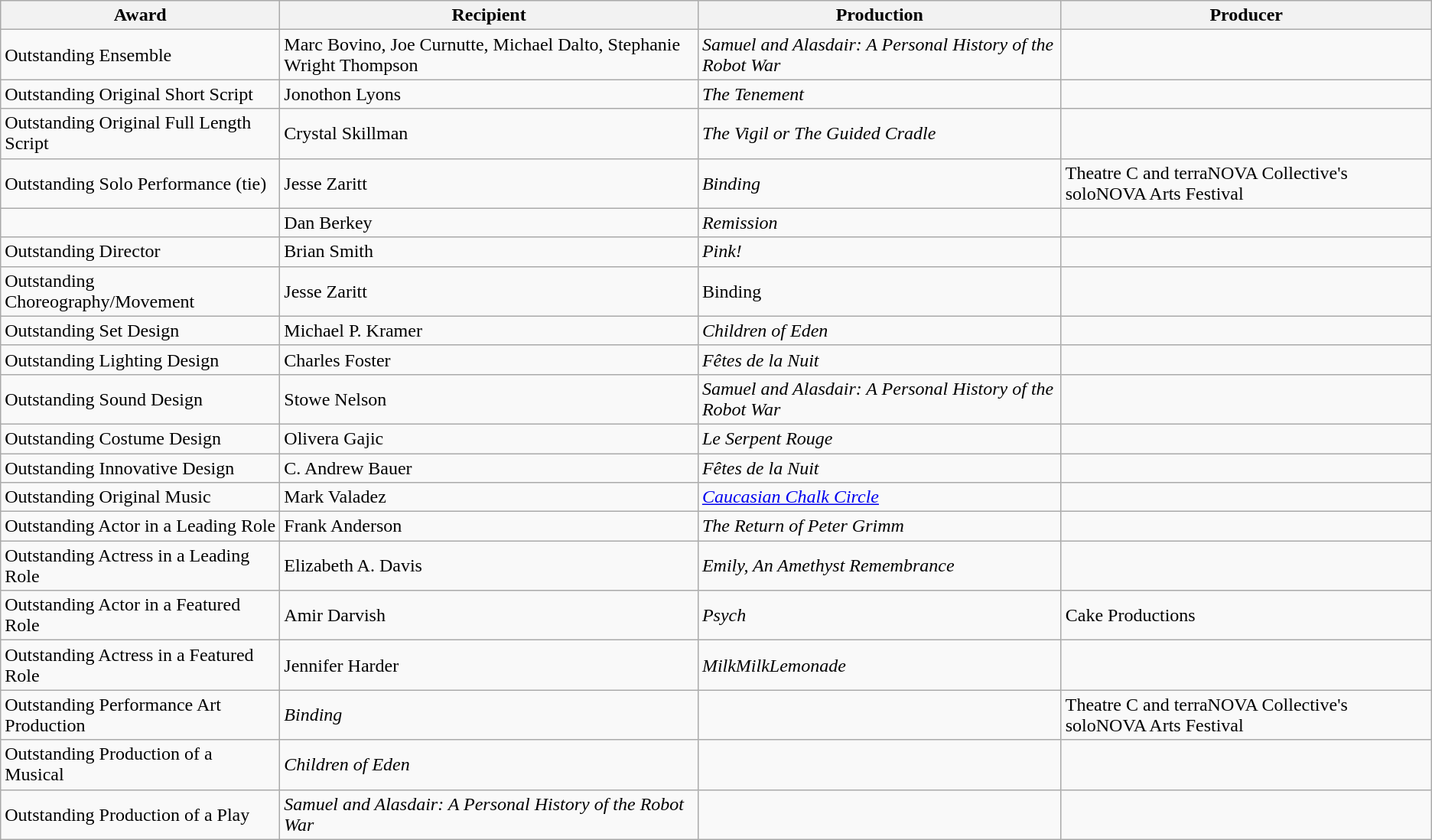<table class="wikitable">
<tr>
<th>Award </th>
<th>Recipient</th>
<th>Production</th>
<th>Producer</th>
</tr>
<tr>
<td>Outstanding Ensemble</td>
<td>Marc Bovino, Joe Curnutte, Michael Dalto, Stephanie Wright Thompson</td>
<td><em>Samuel and Alasdair: A Personal History of the Robot War</em></td>
<td></td>
</tr>
<tr>
<td>Outstanding Original Short Script</td>
<td>Jonothon Lyons</td>
<td><em>The Tenement</em></td>
<td></td>
</tr>
<tr>
<td>Outstanding Original Full Length Script</td>
<td>Crystal Skillman</td>
<td><em>The Vigil or The Guided Cradle</em></td>
<td></td>
</tr>
<tr>
<td>Outstanding Solo Performance (tie)</td>
<td>Jesse Zaritt</td>
<td><em>Binding</em></td>
<td>Theatre C and terraNOVA Collective's soloNOVA Arts Festival</td>
</tr>
<tr>
<td></td>
<td>Dan Berkey</td>
<td><em>Remission</em></td>
<td></td>
</tr>
<tr>
<td>Outstanding Director</td>
<td>Brian Smith</td>
<td><em>Pink!</em></td>
<td></td>
</tr>
<tr>
<td>Outstanding Choreography/Movement</td>
<td>Jesse Zaritt</td>
<td>Binding</td>
<td></td>
</tr>
<tr>
<td>Outstanding Set Design</td>
<td>Michael P. Kramer</td>
<td><em>Children of Eden</em></td>
<td></td>
</tr>
<tr>
<td>Outstanding Lighting Design</td>
<td>Charles Foster</td>
<td><em>Fêtes de la Nuit</em></td>
<td></td>
</tr>
<tr>
<td>Outstanding Sound Design</td>
<td>Stowe Nelson</td>
<td><em>Samuel and Alasdair: A Personal History of the Robot War</em></td>
<td></td>
</tr>
<tr>
<td>Outstanding Costume Design</td>
<td>Olivera Gajic</td>
<td><em>Le Serpent Rouge</em></td>
<td></td>
</tr>
<tr>
<td>Outstanding Innovative Design</td>
<td>C. Andrew Bauer</td>
<td><em>Fêtes de la Nuit</em></td>
<td></td>
</tr>
<tr>
<td>Outstanding Original Music</td>
<td>Mark Valadez</td>
<td><em><a href='#'>Caucasian Chalk Circle</a></em></td>
<td></td>
</tr>
<tr>
<td>Outstanding Actor in a Leading Role</td>
<td>Frank Anderson</td>
<td><em>The Return of Peter Grimm</em></td>
<td></td>
</tr>
<tr>
<td>Outstanding Actress in a Leading Role</td>
<td>Elizabeth A. Davis</td>
<td><em>Emily, An Amethyst Remembrance</em></td>
<td></td>
</tr>
<tr>
<td>Outstanding Actor in a Featured Role</td>
<td>Amir Darvish</td>
<td><em>Psych</em></td>
<td>Cake Productions</td>
</tr>
<tr>
<td>Outstanding Actress in a Featured Role</td>
<td>Jennifer Harder</td>
<td><em>MilkMilkLemonade</em></td>
<td></td>
</tr>
<tr>
<td>Outstanding Performance Art Production</td>
<td><em>Binding</em></td>
<td></td>
<td>Theatre C and terraNOVA Collective's soloNOVA Arts Festival</td>
</tr>
<tr>
<td>Outstanding Production of a Musical</td>
<td><em>Children of Eden</em></td>
<td></td>
<td></td>
</tr>
<tr>
<td>Outstanding Production of a Play</td>
<td><em>Samuel and Alasdair: A Personal History of the Robot War</em></td>
<td></td>
<td></td>
</tr>
</table>
